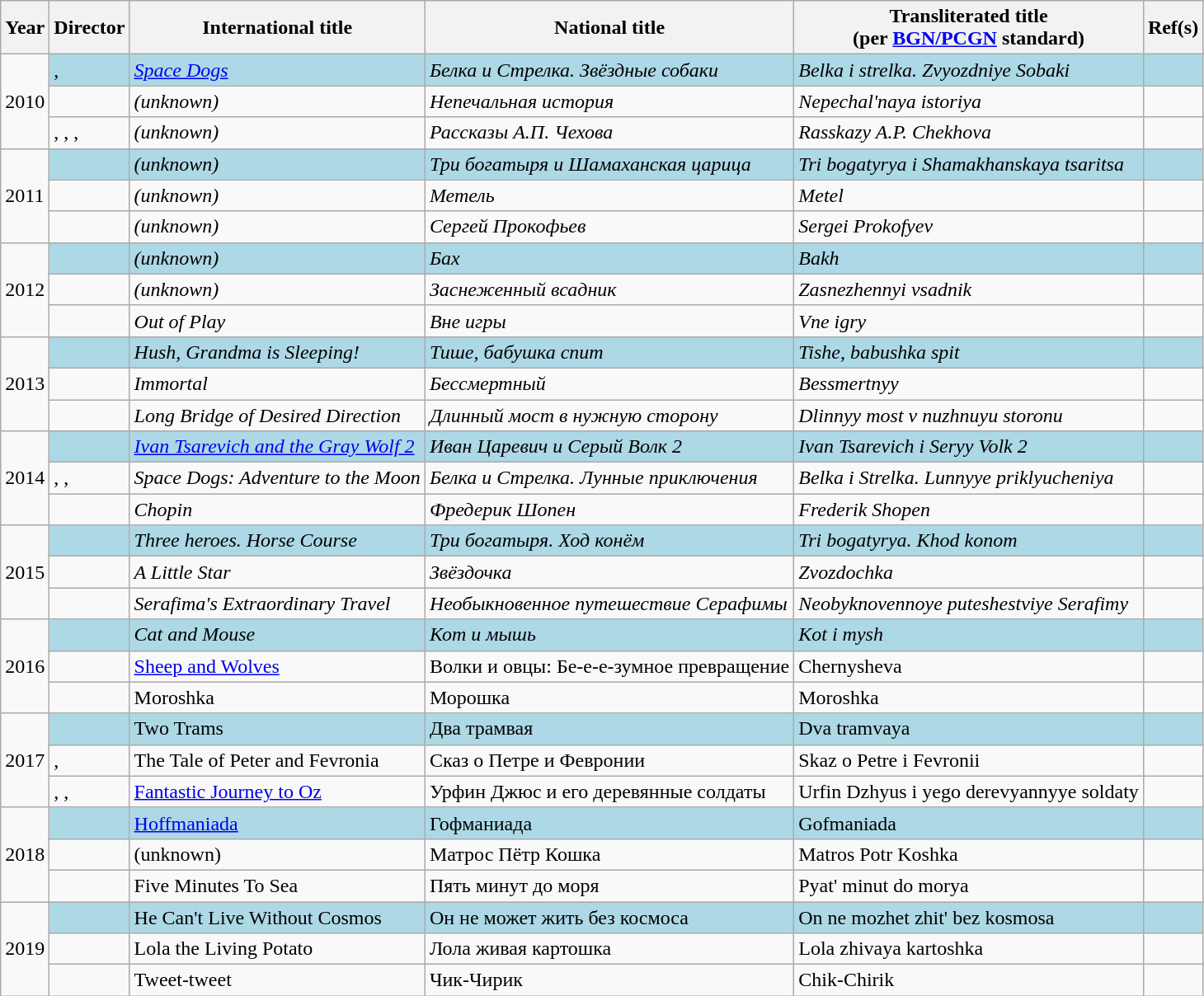<table class="wikitable sortable">
<tr>
<th>Year</th>
<th>Director</th>
<th>International title</th>
<th>National title</th>
<th>Transliterated title<br>(per <a href='#'>BGN/PCGN</a> standard)</th>
<th class="unsortable">Ref(s)</th>
</tr>
<tr>
<td rowspan="3">2010</td>
<td style="background-color:lightblue"><strong></strong>, <strong></strong></td>
<td style="background-color:lightblue"><em><a href='#'>Space Dogs</a></em></td>
<td style="background-color:lightblue"><em>Белка и Стрелка. Звёздные собаки</em></td>
<td style="background-color:lightblue"><em>Belka i strelka. Zvyozdniye Sobaki</em></td>
<td style="background-color:lightblue"></td>
</tr>
<tr>
<td></td>
<td><em>(unknown)</em></td>
<td><em>Непечальная история</em></td>
<td><em>Nepechal'naya istoriya</em></td>
<td></td>
</tr>
<tr>
<td>, , , </td>
<td><em>(unknown)</em></td>
<td><em>Рассказы А.П. Чехова</em></td>
<td><em>Rasskazy A.P. Chekhova</em></td>
<td></td>
</tr>
<tr>
<td rowspan="3">2011</td>
<td style="background-color:lightblue"><strong></strong></td>
<td style="background-color:lightblue"><em>(unknown)</em></td>
<td style="background-color:lightblue"><em>Три богатыря и Шамаханская царица</em></td>
<td style="background-color:lightblue"><em>Tri bogatyrya i Shamakhanskaya tsaritsa</em></td>
<td style="background-color:lightblue"></td>
</tr>
<tr>
<td></td>
<td><em>(unknown)</em></td>
<td><em>Метель</em></td>
<td><em>Metel</em></td>
<td></td>
</tr>
<tr>
<td></td>
<td><em>(unknown)</em></td>
<td><em>Сергей Прокофьев</em></td>
<td><em>Sergei Prokofyev</em></td>
<td></td>
</tr>
<tr>
<td rowspan="3">2012</td>
<td style="background-color:lightblue"><strong></strong></td>
<td style="background-color:lightblue"><em>(unknown)</em></td>
<td style="background-color:lightblue"><em>Бах</em></td>
<td style="background-color:lightblue"><em>Bakh</em></td>
<td style="background-color:lightblue"></td>
</tr>
<tr>
<td></td>
<td><em>(unknown)</em></td>
<td><em>Заснеженный всадник</em></td>
<td><em>Zasnezhennyi vsadnik</em></td>
<td></td>
</tr>
<tr>
<td></td>
<td><em>Out of Play</em></td>
<td><em>Вне игры</em></td>
<td><em>Vne igry</em></td>
<td></td>
</tr>
<tr>
<td rowspan="3">2013</td>
<td style="background-color:lightblue"><strong></strong></td>
<td style="background-color:lightblue"><em>Hush, Grandma is Sleeping!</em></td>
<td style="background-color:lightblue"><em>Тише, бабушка спит</em></td>
<td style="background-color:lightblue"><em>Tishe, babushka spit</em></td>
<td style="background-color:lightblue"></td>
</tr>
<tr>
<td></td>
<td><em>Immortal</em></td>
<td><em>Бессмертный</em></td>
<td><em>Bessmertnyy</em></td>
<td></td>
</tr>
<tr>
<td></td>
<td><em>Long Bridge of Desired Direction</em></td>
<td><em>Длинный мост в нужную сторону</em></td>
<td><em>Dlinnyy most v nuzhnuyu storonu</em></td>
<td></td>
</tr>
<tr>
<td rowspan="3">2014</td>
<td style="background-color:lightblue"><strong></strong></td>
<td style="background-color:lightblue"><em><a href='#'>Ivan Tsarevich and the Gray Wolf 2</a></em></td>
<td style="background-color:lightblue"><em>Иван Царевич и Серый Волк 2</em></td>
<td style="background-color:lightblue"><em>Ivan Tsarevich i Seryy Volk 2</em></td>
<td style="background-color:lightblue"></td>
</tr>
<tr>
<td>, , </td>
<td><em>Space Dogs: Adventure to the Moon</em></td>
<td><em>Белка и Стрелка. Лунные приключения</em></td>
<td><em>Belka i Strelka. Lunnyye priklyucheniya</em></td>
<td></td>
</tr>
<tr>
<td></td>
<td><em>Chopin</em></td>
<td><em>Фредерик Шопен</em></td>
<td><em>Frederik Shopen</em></td>
<td></td>
</tr>
<tr>
<td rowspan="3">2015</td>
<td style="background-color:lightblue"><strong></strong></td>
<td style="background-color:lightblue"><em>Three heroes. Horse Course</em></td>
<td style="background-color:lightblue"><em>Три богатыря. Ход конём</em></td>
<td style="background-color:lightblue"><em>Tri bogatyrya. Khod konom</em></td>
<td style="background-color:lightblue"></td>
</tr>
<tr>
<td></td>
<td><em>A Little Star</em></td>
<td><em>Звёздочка</em></td>
<td><em>Zvozdochka</em></td>
<td></td>
</tr>
<tr>
<td></td>
<td><em>Serafima's Extraordinary Travel</em></td>
<td><em>Необыкновенное путешествие Серафимы</em></td>
<td><em>Neobyknovennoye puteshestviye Serafimy</em></td>
<td></td>
</tr>
<tr>
<td rowspan="3">2016</td>
<td style="background-color:lightblue"><strong></strong></td>
<td style="background-color:lightblue"><em>Cat and Mouse</em></td>
<td style="background-color:lightblue"><em>Кот и мышь</em></td>
<td style="background-color:lightblue"><em>Kot i mysh<strong></td>
<td style="background-color:lightblue"></td>
</tr>
<tr>
<td></td>
<td></em><a href='#'>Sheep and Wolves</a><em></td>
<td></em>Волки и овцы: Бе-е-е-зумное превращение<em></td>
<td></em> Chernysheva<em></td>
<td></td>
</tr>
<tr>
<td></td>
<td></em>Moroshka<em></td>
<td></em>Морошка<em></td>
<td></em>Moroshka<em></td>
<td></td>
</tr>
<tr>
<td rowspan="3">2017</td>
<td style="background-color:lightblue"></strong><strong></td>
<td style="background-color:lightblue"></em>Two Trams<em></td>
<td style="background-color:lightblue"></em>Два трамвая<em></td>
<td style="background-color:lightblue"></em>Dva tramvaya<em></td>
<td style="background-color:lightblue"></td>
</tr>
<tr>
<td>, </td>
<td></em>The Tale of Peter and Fevronia<em></td>
<td></em>Сказ о Петре и Февронии<em></td>
<td></em>Skaz o Petre i Fevronii<em></td>
<td></td>
</tr>
<tr>
<td>, , </td>
<td></em><a href='#'>Fantastic Journey to Oz</a><em></td>
<td></em>Урфин Джюс и его деревянные солдаты<em></td>
<td></em>Urfin Dzhyus i yego derevyannyye soldaty<em></td>
<td></td>
</tr>
<tr>
<td rowspan="3">2018</td>
<td style="background-color:lightblue"></strong><strong></td>
<td style="background-color:lightblue"></em><a href='#'>Hoffmaniada</a><em></td>
<td style="background-color:lightblue"></em>Гофманиада<em></td>
<td style="background-color:lightblue"></em>Gofmaniada<em></td>
<td style="background-color:lightblue"></td>
</tr>
<tr>
<td></td>
<td></em>(unknown)<em></td>
<td></em>Матрос Пётр Кошка<em></td>
<td></em>Matros Potr Koshka<em></td>
<td></td>
</tr>
<tr>
<td></td>
<td></em>Five Minutes To Sea<em></td>
<td></em>Пять минут до моря<em></td>
<td></em>Pyat' minut do morya<em></td>
<td></td>
</tr>
<tr>
<td rowspan="3">2019</td>
<td style="background-color:lightblue"></strong><strong></td>
<td style="background-color:lightblue"></em>He Can't Live Without Cosmos<em></td>
<td style="background-color:lightblue"></em>Он не может жить без космоса<em></td>
<td style="background-color:lightblue"></em>On ne mozhet zhit' bez kosmosa<em></td>
<td style="background-color:lightblue"></td>
</tr>
<tr>
<td></td>
<td></em>Lola the Living Potato<em></td>
<td></em>Лола живая картошка<em></td>
<td></em>Lola zhivaya kartoshka<em></td>
<td></td>
</tr>
<tr>
<td></td>
<td></em>Tweet-tweet<em></td>
<td></em>Чик-Чирик<em></td>
<td></em>Chik-Chirik<em></td>
<td></td>
</tr>
</table>
